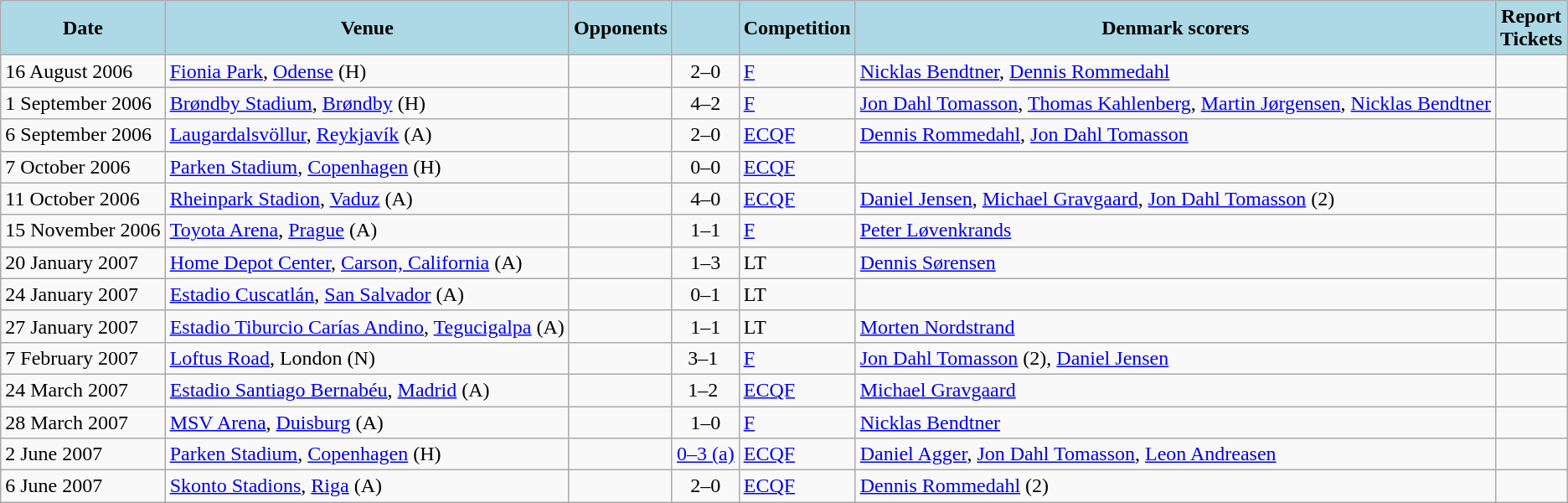<table class="wikitable">
<tr>
<th style="background: lightblue;">Date</th>
<th style="background: lightblue;">Venue</th>
<th style="background: lightblue;">Opponents</th>
<th style="background: lightblue;" align=center></th>
<th style="background: lightblue;" align=center>Competition</th>
<th style="background: lightblue;" align=center>Denmark scorers</th>
<th style="background: lightblue;">Report<br>Tickets</th>
</tr>
<tr>
<td>16 August 2006</td>
<td><a href='#'>Fionia Park</a>, <a href='#'>Odense</a> (H)</td>
<td></td>
<td align=center>2–0</td>
<td><a href='#'>F</a></td>
<td><a href='#'>Nicklas Bendtner</a>, <a href='#'>Dennis Rommedahl</a></td>
<td></td>
</tr>
<tr>
<td>1 September 2006</td>
<td><a href='#'>Brøndby Stadium</a>, <a href='#'>Brøndby</a> (H)</td>
<td></td>
<td align=center>4–2</td>
<td><a href='#'>F</a></td>
<td><a href='#'>Jon Dahl Tomasson</a>, <a href='#'>Thomas Kahlenberg</a>, <a href='#'>Martin Jørgensen</a>, <a href='#'>Nicklas Bendtner</a></td>
<td></td>
</tr>
<tr>
<td>6 September 2006</td>
<td><a href='#'>Laugardalsvöllur</a>, <a href='#'>Reykjavík</a> (A)</td>
<td></td>
<td align=center>2–0</td>
<td><a href='#'>ECQF</a></td>
<td><a href='#'>Dennis Rommedahl</a>, <a href='#'>Jon Dahl Tomasson</a></td>
<td></td>
</tr>
<tr>
<td>7 October 2006</td>
<td><a href='#'>Parken Stadium</a>, <a href='#'>Copenhagen</a> (H)</td>
<td></td>
<td align=center>0–0</td>
<td><a href='#'>ECQF</a></td>
<td></td>
<td></td>
</tr>
<tr>
<td>11 October 2006</td>
<td><a href='#'>Rheinpark Stadion</a>, <a href='#'>Vaduz</a> (A)</td>
<td></td>
<td align=center>4–0</td>
<td><a href='#'>ECQF</a></td>
<td><a href='#'>Daniel Jensen</a>, <a href='#'>Michael Gravgaard</a>, <a href='#'>Jon Dahl Tomasson</a> (2)</td>
<td></td>
</tr>
<tr>
<td>15 November 2006</td>
<td><a href='#'>Toyota Arena</a>, <a href='#'>Prague</a> (A)</td>
<td></td>
<td align=center>1–1</td>
<td><a href='#'>F</a></td>
<td><a href='#'>Peter Løvenkrands</a></td>
<td></td>
</tr>
<tr>
<td>20 January 2007</td>
<td><a href='#'>Home Depot Center</a>, <a href='#'>Carson, California</a> (A)</td>
<td></td>
<td align=center>1–3</td>
<td>LT</td>
<td><a href='#'>Dennis Sørensen</a></td>
<td></td>
</tr>
<tr>
<td>24 January 2007</td>
<td><a href='#'>Estadio Cuscatlán</a>, <a href='#'>San Salvador</a> (A)</td>
<td></td>
<td align=center>0–1</td>
<td>LT</td>
<td></td>
<td></td>
</tr>
<tr>
<td>27 January 2007</td>
<td><a href='#'>Estadio Tiburcio Carías Andino</a>, <a href='#'>Tegucigalpa</a> (A)</td>
<td></td>
<td align=center>1–1</td>
<td>LT</td>
<td><a href='#'>Morten Nordstrand</a></td>
<td></td>
</tr>
<tr>
<td>7 February 2007</td>
<td><a href='#'>Loftus Road</a>, London (N)</td>
<td></td>
<td align=center>3–1 </td>
<td><a href='#'>F</a></td>
<td><a href='#'>Jon Dahl Tomasson</a> (2), <a href='#'>Daniel Jensen</a></td>
<td></td>
</tr>
<tr>
<td>24 March 2007</td>
<td><a href='#'>Estadio Santiago Bernabéu</a>, <a href='#'>Madrid</a> (A)</td>
<td></td>
<td align=center>1–2 </td>
<td><a href='#'>ECQF</a></td>
<td><a href='#'>Michael Gravgaard</a></td>
<td></td>
</tr>
<tr>
<td>28 March 2007</td>
<td><a href='#'>MSV Arena</a>, <a href='#'>Duisburg</a> (A)</td>
<td></td>
<td align=center>1–0</td>
<td><a href='#'>F</a></td>
<td><a href='#'>Nicklas Bendtner</a></td>
<td></td>
</tr>
<tr>
<td>2 June 2007</td>
<td><a href='#'>Parken Stadium</a>, <a href='#'>Copenhagen</a> (H)</td>
<td></td>
<td align=center><a href='#'>0–3 (a)</a></td>
<td><a href='#'>ECQF</a></td>
<td><a href='#'>Daniel Agger</a>, <a href='#'>Jon Dahl Tomasson</a>, <a href='#'>Leon Andreasen</a></td>
<td></td>
</tr>
<tr>
<td>6 June 2007</td>
<td><a href='#'>Skonto Stadions</a>, <a href='#'>Riga</a> (A)</td>
<td></td>
<td align=center>2–0</td>
<td><a href='#'>ECQF</a></td>
<td><a href='#'>Dennis Rommedahl</a> (2)</td>
<td></td>
</tr>
</table>
